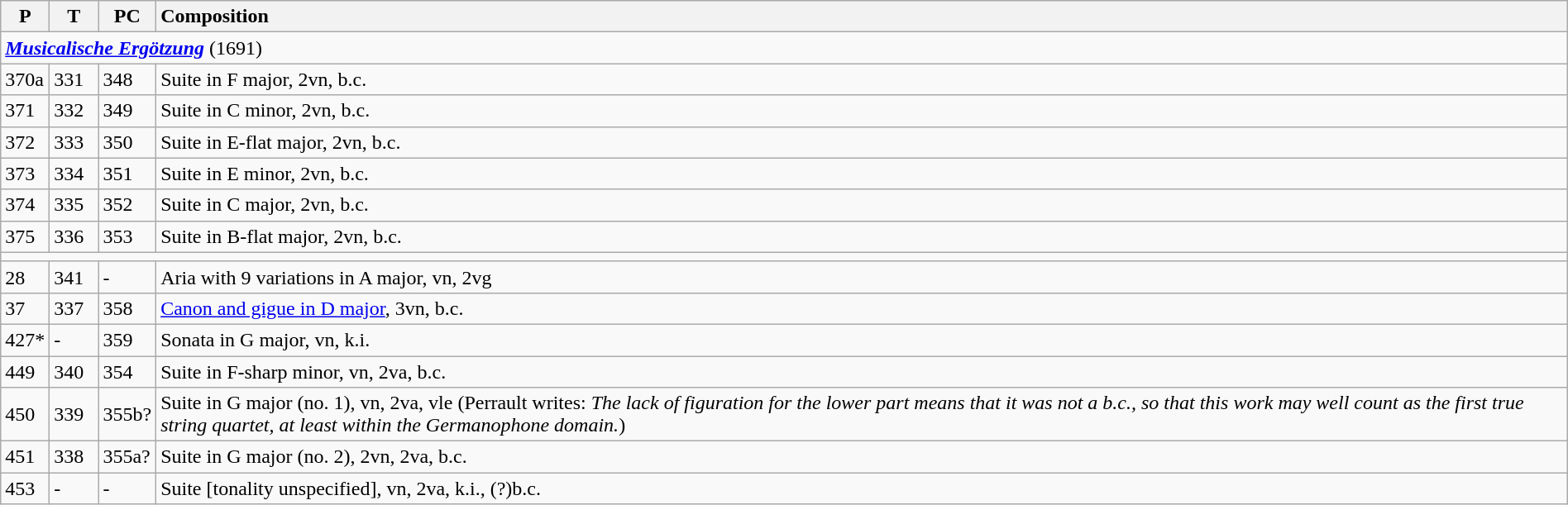<table class="wikitable" width="100%">
<tr>
<th width="32">P</th>
<th width="32">T</th>
<th width="32">PC</th>
<th style="text-align: left;">Composition</th>
</tr>
<tr>
<td colspan="5"><strong><em><a href='#'>Musicalische Ergötzung</a></em></strong> (1691)</td>
</tr>
<tr>
<td>370a</td>
<td>331</td>
<td>348</td>
<td>Suite in F major, 2vn, b.c.</td>
</tr>
<tr>
<td>371</td>
<td>332</td>
<td>349</td>
<td>Suite in C minor, 2vn, b.c.</td>
</tr>
<tr>
<td>372</td>
<td>333</td>
<td>350</td>
<td>Suite in E-flat major, 2vn, b.c.</td>
</tr>
<tr>
<td>373</td>
<td>334</td>
<td>351</td>
<td>Suite in E minor, 2vn, b.c.</td>
</tr>
<tr>
<td>374</td>
<td>335</td>
<td>352</td>
<td>Suite in C major, 2vn, b.c.</td>
</tr>
<tr>
<td>375</td>
<td>336</td>
<td>353</td>
<td>Suite in B-flat major, 2vn, b.c.</td>
</tr>
<tr>
<td colspan="5"></td>
</tr>
<tr>
<td>28</td>
<td>341</td>
<td>-</td>
<td>Aria with 9 variations in A major, vn, 2vg</td>
</tr>
<tr>
<td>37</td>
<td>337</td>
<td>358</td>
<td><a href='#'>Canon and gigue in D major</a>, 3vn, b.c.</td>
</tr>
<tr>
<td>427*</td>
<td>-</td>
<td>359</td>
<td>Sonata in G major, vn, k.i.</td>
</tr>
<tr>
<td>449</td>
<td>340</td>
<td>354</td>
<td>Suite in F-sharp minor, vn, 2va, b.c.</td>
</tr>
<tr>
<td>450</td>
<td>339</td>
<td>355b?</td>
<td>Suite in G major (no. 1), vn, 2va, vle (Perrault writes: <em>The lack of figuration for the lower part means that it was not a b.c., so that this work may well count as the first true string quartet, at least within the Germanophone domain.</em>)</td>
</tr>
<tr>
<td>451</td>
<td>338</td>
<td>355a?</td>
<td>Suite in G major (no. 2), 2vn, 2va, b.c.</td>
</tr>
<tr>
<td>453</td>
<td>-</td>
<td>-</td>
<td>Suite [tonality unspecified], vn, 2va, k.i., (?)b.c.</td>
</tr>
</table>
